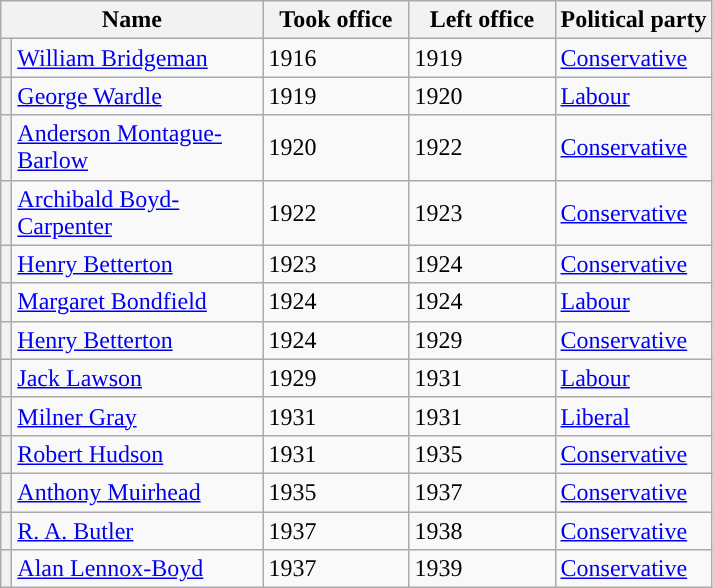<table class="wikitable">
<tr>
<th colspan=2>Name</th>
<th width=90>Took office</th>
<th width=90>Left office</th>
<th>Political party</th>
</tr>
<tr>
<th style="background-color: "></th>
<td width=160><a href='#'>William Bridgeman</a></td>
<td>1916</td>
<td>1919</td>
<td><a href='#'>Conservative</a></td>
</tr>
<tr>
<th style="background-color: "></th>
<td width=160><a href='#'>George Wardle</a></td>
<td>1919</td>
<td>1920</td>
<td><a href='#'>Labour</a></td>
</tr>
<tr>
<th style="background-color: "></th>
<td width=160><a href='#'>Anderson Montague-Barlow</a></td>
<td>1920</td>
<td>1922</td>
<td><a href='#'>Conservative</a></td>
</tr>
<tr>
<th style="background-color: "></th>
<td width=160><a href='#'>Archibald Boyd-Carpenter</a></td>
<td>1922</td>
<td>1923</td>
<td><a href='#'>Conservative</a></td>
</tr>
<tr>
<th style="background-color: "></th>
<td width=160><a href='#'>Henry Betterton</a></td>
<td>1923</td>
<td>1924</td>
<td><a href='#'>Conservative</a></td>
</tr>
<tr>
<th style="background-color: "></th>
<td width=160><a href='#'>Margaret Bondfield</a></td>
<td>1924</td>
<td>1924</td>
<td><a href='#'>Labour</a></td>
</tr>
<tr>
<th style="background-color: "></th>
<td width=160><a href='#'>Henry Betterton</a></td>
<td>1924</td>
<td>1929</td>
<td><a href='#'>Conservative</a></td>
</tr>
<tr>
<th style="background-color: "></th>
<td width=160><a href='#'>Jack Lawson</a></td>
<td>1929</td>
<td>1931</td>
<td><a href='#'>Labour</a></td>
</tr>
<tr>
<th style="background-color: "></th>
<td width=160><a href='#'>Milner Gray</a></td>
<td>1931</td>
<td>1931</td>
<td><a href='#'>Liberal</a></td>
</tr>
<tr>
<th style="background-color: "></th>
<td width=160><a href='#'>Robert Hudson</a></td>
<td>1931</td>
<td>1935</td>
<td><a href='#'>Conservative</a></td>
</tr>
<tr>
<th style="background-color: "></th>
<td width=160><a href='#'>Anthony Muirhead</a></td>
<td>1935</td>
<td>1937</td>
<td><a href='#'>Conservative</a></td>
</tr>
<tr>
<th style="background-color: "></th>
<td width=160><a href='#'>R. A. Butler</a></td>
<td>1937</td>
<td>1938</td>
<td><a href='#'>Conservative</a></td>
</tr>
<tr>
<th style="background-color: "></th>
<td width=160><a href='#'>Alan Lennox-Boyd</a></td>
<td>1937</td>
<td>1939</td>
<td><a href='#'>Conservative</a></td>
</tr>
</table>
